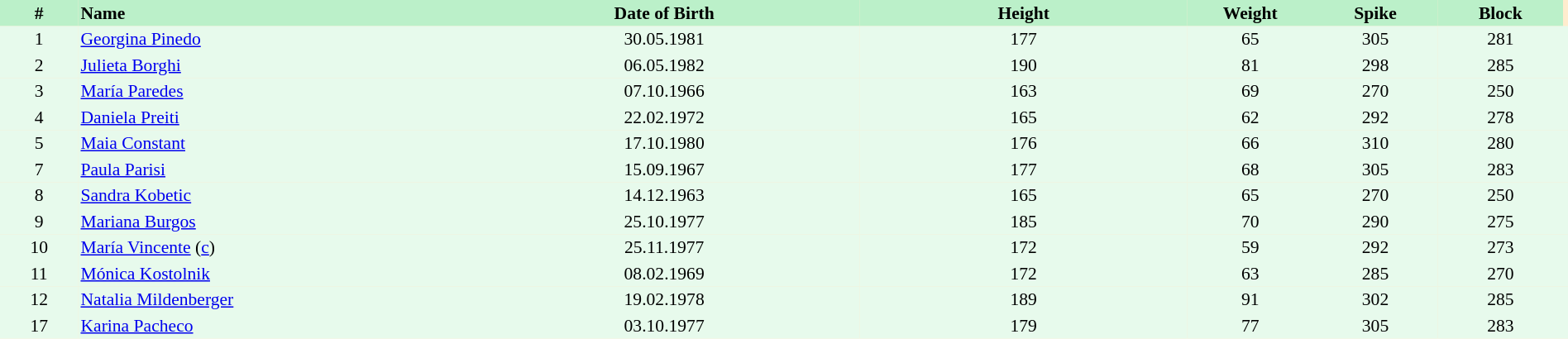<table border=0 cellpadding=2 cellspacing=0  |- bgcolor=#FFECCE style="text-align:center; font-size:90%;" width=100%>
<tr bgcolor=#BBF0C9>
<th width=5%>#</th>
<th width=25% align=left>Name</th>
<th width=25%>Date of Birth</th>
<th width=21%>Height</th>
<th width=8%>Weight</th>
<th width=8%>Spike</th>
<th width=8%>Block</th>
</tr>
<tr bgcolor=#E7FAEC>
<td>1</td>
<td align=left><a href='#'>Georgina Pinedo</a></td>
<td>30.05.1981</td>
<td>177</td>
<td>65</td>
<td>305</td>
<td>281</td>
<td></td>
</tr>
<tr bgcolor=#E7FAEC>
<td>2</td>
<td align=left><a href='#'>Julieta Borghi</a></td>
<td>06.05.1982</td>
<td>190</td>
<td>81</td>
<td>298</td>
<td>285</td>
<td></td>
</tr>
<tr bgcolor=#E7FAEC>
<td>3</td>
<td align=left><a href='#'>María Paredes</a></td>
<td>07.10.1966</td>
<td>163</td>
<td>69</td>
<td>270</td>
<td>250</td>
<td></td>
</tr>
<tr bgcolor=#E7FAEC>
<td>4</td>
<td align=left><a href='#'>Daniela Preiti</a></td>
<td>22.02.1972</td>
<td>165</td>
<td>62</td>
<td>292</td>
<td>278</td>
<td></td>
</tr>
<tr bgcolor=#E7FAEC>
<td>5</td>
<td align=left><a href='#'>Maia Constant</a></td>
<td>17.10.1980</td>
<td>176</td>
<td>66</td>
<td>310</td>
<td>280</td>
<td></td>
</tr>
<tr bgcolor=#E7FAEC>
<td>7</td>
<td align=left><a href='#'>Paula Parisi</a></td>
<td>15.09.1967</td>
<td>177</td>
<td>68</td>
<td>305</td>
<td>283</td>
<td></td>
</tr>
<tr bgcolor=#E7FAEC>
<td>8</td>
<td align=left><a href='#'>Sandra Kobetic</a></td>
<td>14.12.1963</td>
<td>165</td>
<td>65</td>
<td>270</td>
<td>250</td>
<td></td>
</tr>
<tr bgcolor=#E7FAEC>
<td>9</td>
<td align=left><a href='#'>Mariana Burgos</a></td>
<td>25.10.1977</td>
<td>185</td>
<td>70</td>
<td>290</td>
<td>275</td>
<td></td>
</tr>
<tr bgcolor=#E7FAEC>
<td>10</td>
<td align=left><a href='#'>María Vincente</a> (<a href='#'>c</a>)</td>
<td>25.11.1977</td>
<td>172</td>
<td>59</td>
<td>292</td>
<td>273</td>
<td></td>
</tr>
<tr bgcolor=#E7FAEC>
<td>11</td>
<td align=left><a href='#'>Mónica Kostolnik</a></td>
<td>08.02.1969</td>
<td>172</td>
<td>63</td>
<td>285</td>
<td>270</td>
<td></td>
</tr>
<tr bgcolor=#E7FAEC>
<td>12</td>
<td align=left><a href='#'>Natalia Mildenberger</a></td>
<td>19.02.1978</td>
<td>189</td>
<td>91</td>
<td>302</td>
<td>285</td>
<td></td>
</tr>
<tr bgcolor=#E7FAEC>
<td>17</td>
<td align=left><a href='#'>Karina Pacheco</a></td>
<td>03.10.1977</td>
<td>179</td>
<td>77</td>
<td>305</td>
<td>283</td>
<td></td>
</tr>
</table>
